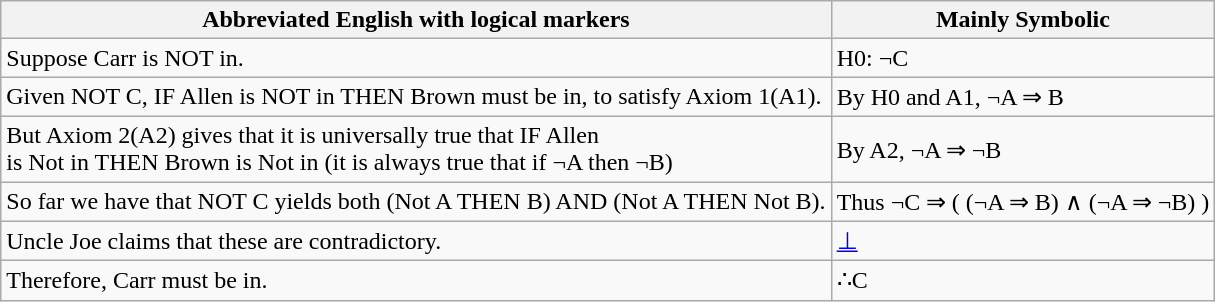<table class="wikitable">
<tr>
<th>Abbreviated English with logical markers</th>
<th>Mainly Symbolic</th>
</tr>
<tr>
<td>Suppose Carr is NOT in.</td>
<td>H0: ¬C</td>
</tr>
<tr>
<td>Given NOT C, IF Allen is NOT in THEN Brown must be in, to satisfy Axiom 1(A1).</td>
<td>By H0 and A1, ¬A ⇒ B</td>
</tr>
<tr>
<td>But Axiom 2(A2) gives that it is universally true that IF Allen <br>is Not in THEN Brown is Not in (it is always true that if ¬A then ¬B)</td>
<td>By A2, ¬A ⇒ ¬B</td>
</tr>
<tr>
<td>So far we have that NOT C yields both (Not A THEN B) AND (Not A THEN Not B).</td>
<td>Thus ¬C ⇒ ( (¬A ⇒ B) ∧ (¬A ⇒ ¬B) )</td>
</tr>
<tr>
<td>Uncle Joe claims that these are contradictory.</td>
<td><a href='#'>⊥</a></td>
</tr>
<tr>
<td>Therefore, Carr must be in.</td>
<td>∴C</td>
</tr>
</table>
